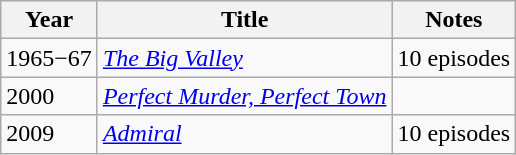<table class="wikitable">
<tr>
<th>Year</th>
<th>Title</th>
<th>Notes</th>
</tr>
<tr>
<td>1965−67</td>
<td><em><a href='#'>The Big Valley</a></em></td>
<td>10 episodes</td>
</tr>
<tr>
<td>2000</td>
<td><em><a href='#'>Perfect Murder, Perfect Town</a></em></td>
<td></td>
</tr>
<tr>
<td>2009</td>
<td><em><a href='#'>Admiral</a></em></td>
<td>10 episodes</td>
</tr>
</table>
